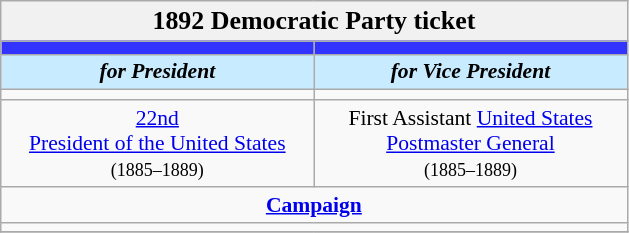<table class="wikitable" style="font-size:90%; text-align:center;">
<tr>
<td style="background:#f1f1f1;" colspan="30"><big><strong>1892 Democratic Party ticket</strong></big></td>
</tr>
<tr>
<th style="width:3em; font-size:135%; background:#3333FF; width:200px;"><a href='#'></a></th>
<th style="width:3em; font-size:135%; background:#3333FF; width:200px;"><a href='#'></a></th>
</tr>
<tr>
<td style="width:3em; font-size:100%; color:#000; background:#C8EBFF; width:200px;"><strong><em>for President</em></strong></td>
<td style="width:3em; font-size:100%; color:#000; background:#C8EBFF; width:200px;"><strong><em>for Vice President</em></strong></td>
</tr>
<tr>
<td></td>
<td></td>
</tr>
<tr>
<td><a href='#'>22nd</a><br><a href='#'>President of the United States</a><br><small>(1885–1889)</small></td>
<td>First Assistant <a href='#'>United States Postmaster General</a><br><small>(1885–1889)</small></td>
</tr>
<tr>
<td colspan=2><a href='#'><strong>Campaign</strong></a></td>
</tr>
<tr>
<td colspan=2></td>
</tr>
<tr>
</tr>
</table>
